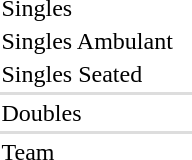<table>
<tr>
<td>Singles</td>
<td></td>
<td></td>
<td></td>
</tr>
<tr>
<td>Singles Ambulant</td>
<td></td>
<td></td>
<td></td>
</tr>
<tr>
<td>Singles Seated</td>
<td></td>
<td></td>
<td></td>
</tr>
<tr bgcolor=#ddd>
<td colspan=8></td>
</tr>
<tr>
<td>Doubles</td>
<td></td>
<td></td>
<td></td>
</tr>
<tr bgcolor=#ddd>
<td colspan=8></td>
</tr>
<tr>
<td>Team</td>
<td></td>
<td></td>
<td></td>
</tr>
</table>
